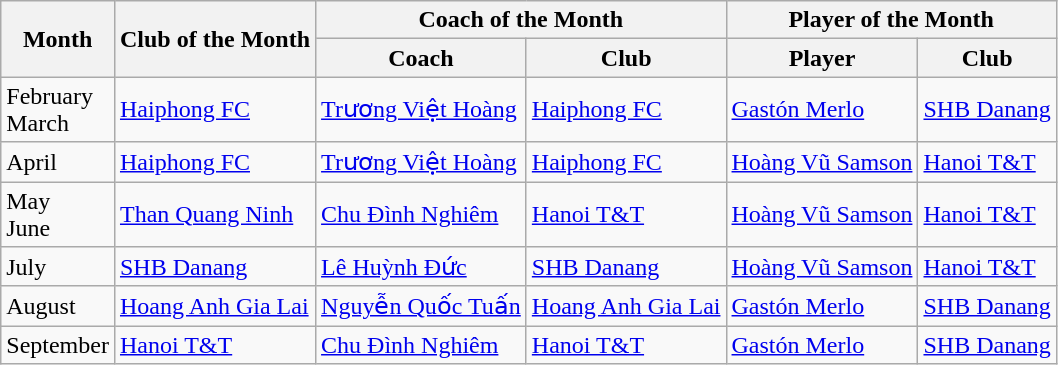<table class="wikitable">
<tr>
<th rowspan="2">Month</th>
<th rowspan="2">Club of the Month</th>
<th colspan="2">Coach of the Month</th>
<th colspan="2">Player of the Month</th>
</tr>
<tr>
<th>Coach</th>
<th>Club</th>
<th>Player</th>
<th>Club</th>
</tr>
<tr>
<td>February<br>March</td>
<td><a href='#'>Haiphong FC</a></td>
<td> <a href='#'>Trương Việt Hoàng</a></td>
<td><a href='#'>Haiphong FC</a></td>
<td> <a href='#'>Gastón Merlo</a></td>
<td><a href='#'>SHB Danang</a></td>
</tr>
<tr>
<td>April</td>
<td><a href='#'>Haiphong FC</a></td>
<td> <a href='#'>Trương Việt Hoàng</a></td>
<td><a href='#'>Haiphong FC</a></td>
<td> <a href='#'>Hoàng Vũ Samson</a></td>
<td><a href='#'>Hanoi T&T</a></td>
</tr>
<tr>
<td>May<br>June</td>
<td><a href='#'>Than Quang Ninh</a></td>
<td> <a href='#'>Chu Đình Nghiêm</a></td>
<td><a href='#'>Hanoi T&T</a></td>
<td> <a href='#'>Hoàng Vũ Samson</a></td>
<td><a href='#'>Hanoi T&T</a></td>
</tr>
<tr>
<td>July</td>
<td><a href='#'>SHB Danang</a></td>
<td> <a href='#'>Lê Huỳnh Đức</a></td>
<td><a href='#'>SHB Danang</a></td>
<td> <a href='#'>Hoàng Vũ Samson</a></td>
<td><a href='#'>Hanoi T&T</a></td>
</tr>
<tr>
<td>August</td>
<td><a href='#'>Hoang Anh Gia Lai</a></td>
<td> <a href='#'>Nguyễn Quốc Tuấn</a></td>
<td><a href='#'>Hoang Anh Gia Lai</a></td>
<td> <a href='#'>Gastón Merlo</a></td>
<td><a href='#'>SHB Danang</a></td>
</tr>
<tr>
<td>September</td>
<td><a href='#'>Hanoi T&T</a></td>
<td> <a href='#'>Chu Đình Nghiêm</a></td>
<td><a href='#'>Hanoi T&T</a></td>
<td> <a href='#'>Gastón Merlo</a></td>
<td><a href='#'>SHB Danang</a></td>
</tr>
</table>
